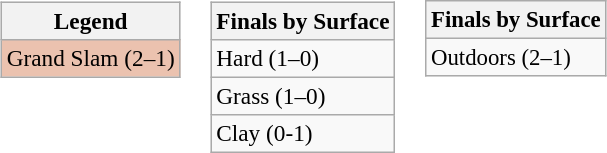<table>
<tr valign=top>
<td><br><table class=wikitable style=font-size:97%>
<tr>
<th>Legend</th>
</tr>
<tr>
<td bgcolor=EBC2AF>Grand Slam (2–1)</td>
</tr>
</table>
</td>
<td><br><table class=wikitable style=font-size:97%>
<tr>
<th>Finals by Surface</th>
</tr>
<tr>
<td>Hard (1–0)</td>
</tr>
<tr>
<td>Grass (1–0)</td>
</tr>
<tr>
<td>Clay (0-1)</td>
</tr>
</table>
</td>
<td><br><table class=wikitable style=font-size:95%>
<tr>
<th>Finals by Surface</th>
</tr>
<tr>
<td>Outdoors (2–1)</td>
</tr>
</table>
</td>
</tr>
</table>
